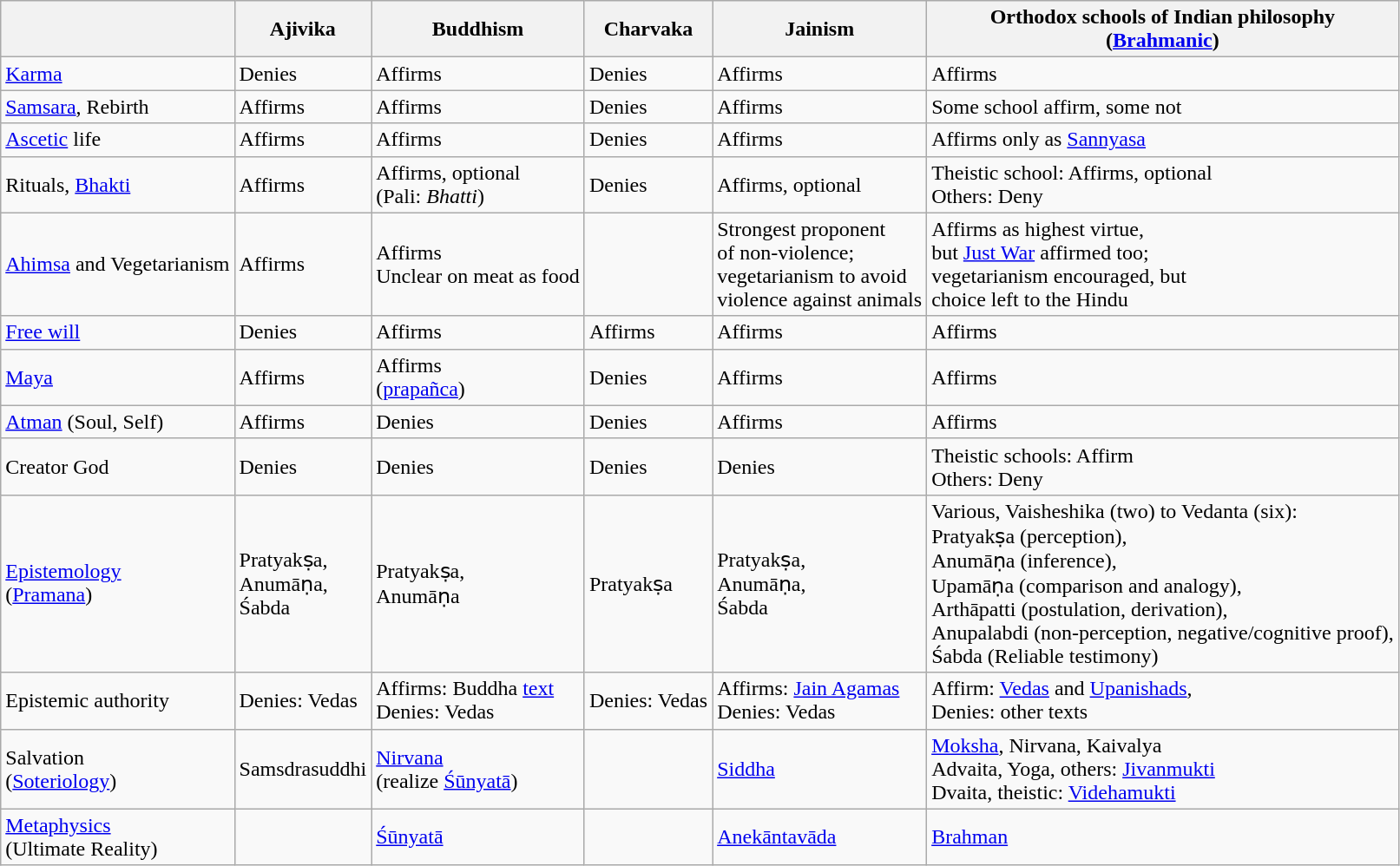<table class="wikitable sortable">
<tr>
<th></th>
<th>Ajivika</th>
<th>Buddhism</th>
<th>Charvaka</th>
<th>Jainism</th>
<th>Orthodox schools of Indian philosophy<br>(<a href='#'>Brahmanic</a>)</th>
</tr>
<tr>
<td><a href='#'>Karma</a></td>
<td>Denies</td>
<td>Affirms</td>
<td>Denies</td>
<td>Affirms</td>
<td>Affirms</td>
</tr>
<tr>
<td><a href='#'>Samsara</a>, Rebirth</td>
<td>Affirms</td>
<td>Affirms</td>
<td>Denies</td>
<td>Affirms</td>
<td>Some school affirm, some not</td>
</tr>
<tr>
<td><a href='#'>Ascetic</a> life</td>
<td>Affirms</td>
<td>Affirms</td>
<td>Denies</td>
<td>Affirms</td>
<td>Affirms only as <a href='#'>Sannyasa</a></td>
</tr>
<tr>
<td>Rituals, <a href='#'>Bhakti</a></td>
<td>Affirms</td>
<td>Affirms, optional<br>(Pali: <em>Bhatti</em>)</td>
<td>Denies</td>
<td>Affirms, optional</td>
<td>Theistic school: Affirms, optional<br>Others: Deny</td>
</tr>
<tr>
<td><a href='#'>Ahimsa</a> and Vegetarianism</td>
<td>Affirms</td>
<td>Affirms<br>Unclear on meat as food</td>
<td></td>
<td>Strongest proponent<br>of non-violence;<br>vegetarianism to avoid<br>violence against animals</td>
<td>Affirms as highest virtue,<br>but <a href='#'>Just War</a> affirmed too;<br>vegetarianism encouraged, but<br>choice left to the Hindu</td>
</tr>
<tr>
<td><a href='#'>Free will</a></td>
<td>Denies</td>
<td>Affirms</td>
<td>Affirms</td>
<td>Affirms</td>
<td>Affirms</td>
</tr>
<tr>
<td><a href='#'>Maya</a></td>
<td>Affirms</td>
<td>Affirms<br>(<a href='#'>prapañca</a>)</td>
<td>Denies</td>
<td>Affirms</td>
<td>Affirms</td>
</tr>
<tr>
<td><a href='#'>Atman</a> (Soul, Self)</td>
<td>Affirms</td>
<td>Denies</td>
<td>Denies</td>
<td>Affirms</td>
<td>Affirms</td>
</tr>
<tr>
<td>Creator God</td>
<td>Denies</td>
<td>Denies</td>
<td>Denies</td>
<td>Denies</td>
<td>Theistic schools: Affirm<br>Others: Deny</td>
</tr>
<tr>
<td><a href='#'>Epistemology</a><br>(<a href='#'>Pramana</a>)</td>
<td>Pratyakṣa,<br> Anumāṇa,<br> Śabda</td>
<td>Pratyakṣa,<br>Anumāṇa</td>
<td>Pratyakṣa</td>
<td>Pratyakṣa,<br>Anumāṇa,<br>Śabda</td>
<td>Various, Vaisheshika (two) to Vedanta (six):<br>Pratyakṣa (perception),<br>Anumāṇa (inference),<br>Upamāṇa (comparison and analogy),<br>Arthāpatti (postulation, derivation),<br>Anupalabdi (non-perception, negative/cognitive proof),<br>Śabda (Reliable testimony)</td>
</tr>
<tr>
<td>Epistemic authority</td>
<td>Denies: Vedas</td>
<td>Affirms: Buddha <a href='#'>text</a><br>Denies: Vedas</td>
<td>Denies: Vedas</td>
<td>Affirms: <a href='#'>Jain Agamas</a><br>Denies: Vedas</td>
<td>Affirm: <a href='#'>Vedas</a> and <a href='#'>Upanishads</a>,<br>Denies: other texts</td>
</tr>
<tr>
<td>Salvation<br>(<a href='#'>Soteriology</a>)</td>
<td>Samsdrasuddhi</td>
<td><a href='#'>Nirvana</a><br>(realize <a href='#'>Śūnyatā</a>)</td>
<td></td>
<td><a href='#'>Siddha</a></td>
<td><a href='#'>Moksha</a>, Nirvana, Kaivalya<br>Advaita, Yoga, others: <a href='#'>Jivanmukti</a><br>Dvaita, theistic: <a href='#'>Videhamukti</a></td>
</tr>
<tr>
<td><a href='#'>Metaphysics</a><br>(Ultimate Reality)</td>
<td></td>
<td><a href='#'>Śūnyatā</a></td>
<td></td>
<td><a href='#'>Anekāntavāda</a></td>
<td><a href='#'>Brahman</a></td>
</tr>
</table>
